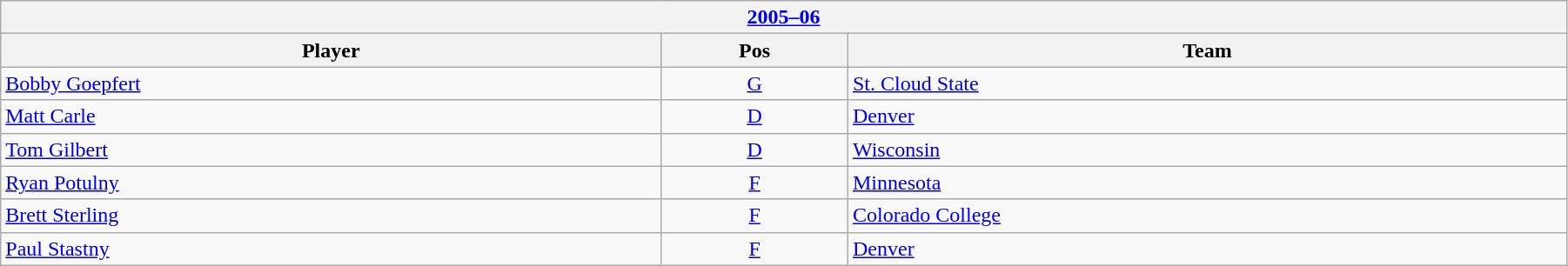<table class="wikitable" width=95%>
<tr>
<th colspan=3><a href='#'>2005–06</a></th>
</tr>
<tr>
<th>Player</th>
<th>Pos</th>
<th>Team</th>
</tr>
<tr>
<td><a href='#'>Bobby Goepfert</a></td>
<td align=center><a href='#'>G</a></td>
<td><a href='#'>St. Cloud State</a></td>
</tr>
<tr>
<td><a href='#'>Matt Carle</a></td>
<td align=center><a href='#'>D</a></td>
<td><a href='#'>Denver</a></td>
</tr>
<tr>
<td><a href='#'>Tom Gilbert</a></td>
<td align=center><a href='#'>D</a></td>
<td><a href='#'>Wisconsin</a></td>
</tr>
<tr>
<td><a href='#'>Ryan Potulny</a></td>
<td align=center><a href='#'>F</a></td>
<td><a href='#'>Minnesota</a></td>
</tr>
<tr>
<td><a href='#'>Brett Sterling</a></td>
<td align=center><a href='#'>F</a></td>
<td><a href='#'>Colorado College</a></td>
</tr>
<tr>
<td><a href='#'>Paul Stastny</a></td>
<td align=center><a href='#'>F</a></td>
<td><a href='#'>Denver</a></td>
</tr>
</table>
